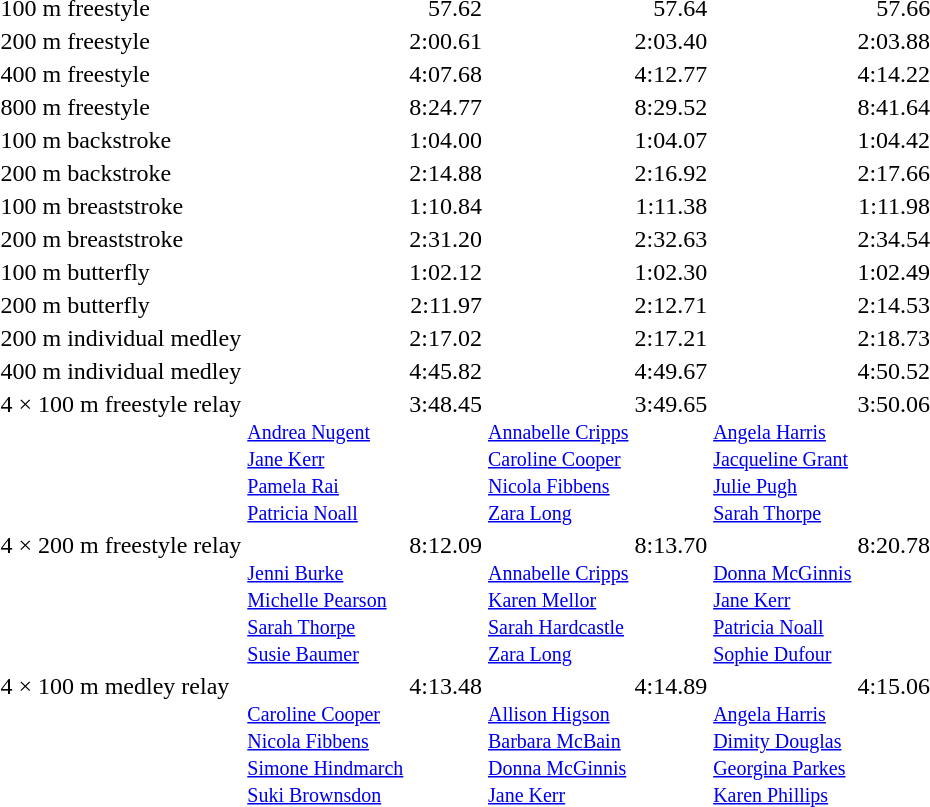<table>
<tr valign=top>
<td>100 m freestyle</td>
<td></td>
<td align=right>57.62</td>
<td></td>
<td align=right>57.64</td>
<td></td>
<td align=right>57.66</td>
</tr>
<tr valign=top>
<td>200 m freestyle</td>
<td></td>
<td align=right>2:00.61</td>
<td></td>
<td align=right>2:03.40</td>
<td></td>
<td align=right>2:03.88</td>
</tr>
<tr valign=top>
<td>400 m freestyle</td>
<td></td>
<td align=right>4:07.68</td>
<td></td>
<td align=right>4:12.77</td>
<td></td>
<td align=right>4:14.22</td>
</tr>
<tr valign=top>
<td>800 m freestyle</td>
<td></td>
<td align=right>8:24.77</td>
<td></td>
<td align=right>8:29.52</td>
<td></td>
<td align=right>8:41.64</td>
</tr>
<tr valign=top>
<td>100 m backstroke</td>
<td></td>
<td align=right>1:04.00</td>
<td></td>
<td align=right>1:04.07</td>
<td></td>
<td align=right>1:04.42</td>
</tr>
<tr valign=top>
<td>200 m backstroke</td>
<td></td>
<td align=right>2:14.88</td>
<td></td>
<td align=right>2:16.92</td>
<td></td>
<td align=right>2:17.66</td>
</tr>
<tr valign=top>
<td>100 m breaststroke</td>
<td></td>
<td align=right>1:10.84</td>
<td></td>
<td align=right>1:11.38</td>
<td></td>
<td align=right>1:11.98</td>
</tr>
<tr valign=top>
<td>200 m breaststroke</td>
<td></td>
<td align=right>2:31.20</td>
<td></td>
<td align=right>2:32.63</td>
<td></td>
<td align=right>2:34.54</td>
</tr>
<tr valign=top>
<td>100 m butterfly</td>
<td></td>
<td align=right>1:02.12</td>
<td></td>
<td align=right>1:02.30</td>
<td></td>
<td align=right>1:02.49</td>
</tr>
<tr valign=top>
<td>200 m butterfly</td>
<td></td>
<td align=right>2:11.97</td>
<td></td>
<td align=right>2:12.71</td>
<td></td>
<td align=right>2:14.53</td>
</tr>
<tr valign=top>
<td>200 m individual medley</td>
<td></td>
<td align=right>2:17.02</td>
<td></td>
<td align=right>2:17.21</td>
<td></td>
<td align=right>2:18.73</td>
</tr>
<tr valign=top>
<td>400 m individual medley</td>
<td></td>
<td align=right>4:45.82</td>
<td></td>
<td align=right>4:49.67</td>
<td></td>
<td align=right>4:50.52</td>
</tr>
<tr valign=top>
<td>4 × 100 m freestyle relay</td>
<td><br><small><a href='#'>Andrea Nugent</a><br><a href='#'>Jane Kerr</a><br><a href='#'>Pamela Rai</a><br><a href='#'>Patricia Noall</a></small></td>
<td align=right>3:48.45</td>
<td><br><small><a href='#'>Annabelle Cripps</a><br><a href='#'>Caroline Cooper</a><br><a href='#'>Nicola Fibbens</a><br><a href='#'>Zara Long</a></small></td>
<td align=right>3:49.65</td>
<td><br><small><a href='#'>Angela Harris</a><br><a href='#'>Jacqueline Grant</a><br><a href='#'>Julie Pugh</a><br><a href='#'>Sarah Thorpe</a></small></td>
<td align=right>3:50.06</td>
</tr>
<tr valign=top>
<td>4 × 200 m freestyle relay</td>
<td><br><small><a href='#'>Jenni Burke</a><br><a href='#'>Michelle Pearson</a><br><a href='#'>Sarah Thorpe</a><br><a href='#'>Susie Baumer</a></small></td>
<td align=right>8:12.09</td>
<td><br><small><a href='#'>Annabelle Cripps</a><br><a href='#'>Karen Mellor</a><br><a href='#'>Sarah Hardcastle</a><br><a href='#'>Zara Long</a></small></td>
<td align=right>8:13.70</td>
<td><br><small><a href='#'>Donna McGinnis</a><br><a href='#'>Jane Kerr</a><br><a href='#'>Patricia Noall</a><br><a href='#'>Sophie Dufour</a></small></td>
<td align=right>8:20.78</td>
</tr>
<tr valign=top>
<td>4 × 100 m medley relay</td>
<td><br><small><a href='#'>Caroline Cooper</a><br><a href='#'>Nicola Fibbens</a><br><a href='#'>Simone Hindmarch</a><br><a href='#'>Suki Brownsdon</a></small></td>
<td align=right>4:13.48</td>
<td><br><small><a href='#'>Allison Higson</a><br><a href='#'>Barbara McBain</a><br><a href='#'>Donna McGinnis</a><br><a href='#'>Jane Kerr</a></small></td>
<td align=right>4:14.89</td>
<td><br><small><a href='#'>Angela Harris</a><br><a href='#'>Dimity Douglas</a><br><a href='#'>Georgina Parkes</a><br><a href='#'>Karen Phillips</a></small></td>
<td align=right>4:15.06</td>
</tr>
</table>
